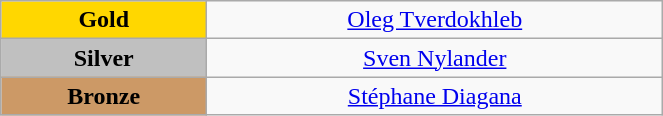<table class="wikitable" style="text-align:center; " width="35%">
<tr>
<td bgcolor="gold"><strong>Gold</strong></td>
<td><a href='#'>Oleg Tverdokhleb</a><br>  <small><em></em></small></td>
</tr>
<tr>
<td bgcolor="silver"><strong>Silver</strong></td>
<td><a href='#'>Sven Nylander</a><br>  <small><em></em></small></td>
</tr>
<tr>
<td bgcolor="CC9966"><strong>Bronze</strong></td>
<td><a href='#'>Stéphane Diagana</a><br>  <small><em></em></small></td>
</tr>
</table>
